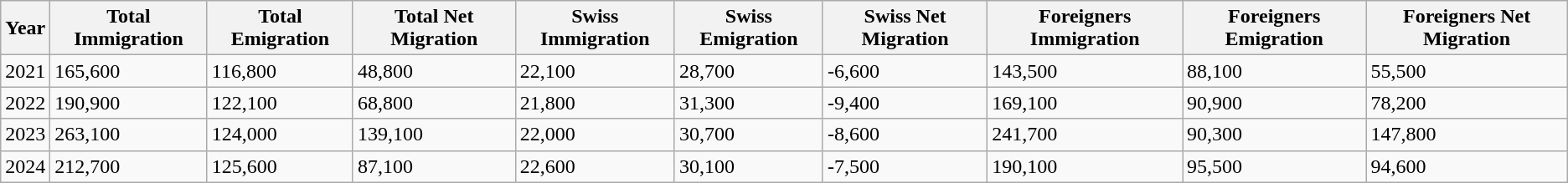<table class="wikitable sortable">
<tr>
<th>Year</th>
<th>Total Immigration</th>
<th>Total Emigration</th>
<th>Total Net Migration</th>
<th>Swiss Immigration</th>
<th>Swiss Emigration</th>
<th>Swiss Net Migration</th>
<th>Foreigners Immigration</th>
<th>Foreigners Emigration</th>
<th>Foreigners Net Migration</th>
</tr>
<tr>
<td>2021</td>
<td>165,600</td>
<td>116,800</td>
<td>48,800</td>
<td>22,100</td>
<td>28,700</td>
<td>-6,600</td>
<td>143,500</td>
<td>88,100</td>
<td>55,500</td>
</tr>
<tr>
<td>2022</td>
<td>190,900</td>
<td>122,100</td>
<td>68,800</td>
<td>21,800</td>
<td>31,300</td>
<td>-9,400</td>
<td>169,100</td>
<td>90,900</td>
<td>78,200</td>
</tr>
<tr>
<td>2023</td>
<td>263,100</td>
<td>124,000</td>
<td>139,100</td>
<td>22,000</td>
<td>30,700</td>
<td>-8,600</td>
<td>241,700</td>
<td>90,300</td>
<td>147,800</td>
</tr>
<tr>
<td>2024</td>
<td>212,700</td>
<td>125,600</td>
<td>87,100</td>
<td>22,600</td>
<td>30,100</td>
<td>-7,500</td>
<td>190,100</td>
<td>95,500</td>
<td>94,600</td>
</tr>
</table>
